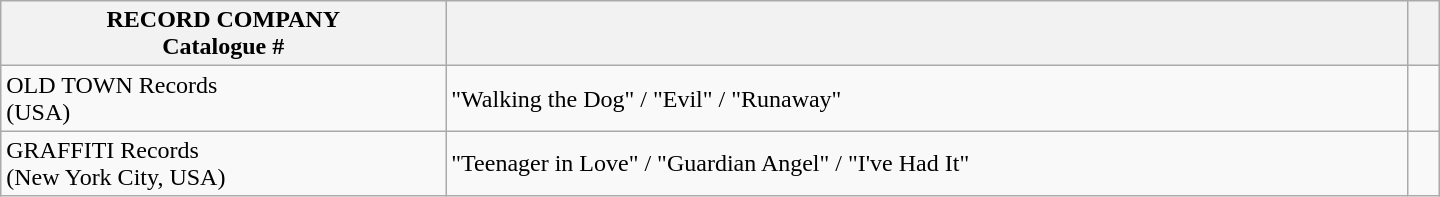<table class="wikitable" style="width:60em">
<tr>
<th>RECORD COMPANY<br>Catalogue #</th>
<th></th>
<th></th>
</tr>
<tr>
<td valign=top>OLD TOWN Records<br>(USA)</td>
<td>"Walking the Dog" / "Evil" / "Runaway"</td>
<td valign=top> </td>
</tr>
<tr>
<td valign=top>GRAFFITI Records<br>(New York City, USA)</td>
<td>"Teenager in Love" / "Guardian Angel" / "I've Had It"</td>
</tr>
</table>
